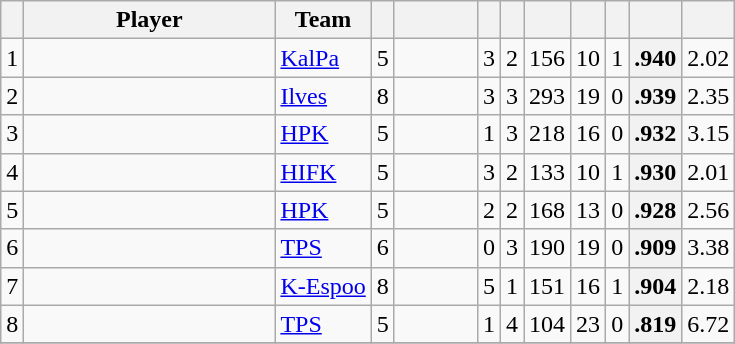<table class="wikitable sortable" style="text-align: center">
<tr>
<th></th>
<th style="width: 10em;">Player</th>
<th>Team</th>
<th> </th>
<th style="width: 3em;"> </th>
<th> </th>
<th> </th>
<th> </th>
<th> </th>
<th> </th>
<th></th>
<th> </th>
</tr>
<tr>
<td>1</td>
<td style="text-align:left;"></td>
<td style="text-align:left;"><a href='#'>KalPa</a></td>
<td>5</td>
<td></td>
<td>3</td>
<td>2</td>
<td>156</td>
<td>10</td>
<td>1</td>
<th>.940</th>
<td>2.02</td>
</tr>
<tr>
<td>2</td>
<td style="text-align:left;"></td>
<td style="text-align:left;"><a href='#'>Ilves</a></td>
<td>8</td>
<td></td>
<td>3</td>
<td>3</td>
<td>293</td>
<td>19</td>
<td>0</td>
<th>.939</th>
<td>2.35</td>
</tr>
<tr>
<td>3</td>
<td style="text-align:left;"></td>
<td style="text-align:left;"><a href='#'>HPK</a></td>
<td>5</td>
<td></td>
<td>1</td>
<td>3</td>
<td>218</td>
<td>16</td>
<td>0</td>
<th>.932</th>
<td>3.15</td>
</tr>
<tr>
<td>4</td>
<td style="text-align:left;"></td>
<td style="text-align:left;"><a href='#'>HIFK</a></td>
<td>5</td>
<td></td>
<td>3</td>
<td>2</td>
<td>133</td>
<td>10</td>
<td>1</td>
<th>.930</th>
<td>2.01</td>
</tr>
<tr>
<td>5</td>
<td style="text-align:left;"></td>
<td style="text-align:left;"><a href='#'>HPK</a></td>
<td>5</td>
<td></td>
<td>2</td>
<td>2</td>
<td>168</td>
<td>13</td>
<td>0</td>
<th>.928</th>
<td>2.56</td>
</tr>
<tr>
<td>6</td>
<td style="text-align:left;"></td>
<td style="text-align:left;"><a href='#'>TPS</a></td>
<td>6</td>
<td></td>
<td>0</td>
<td>3</td>
<td>190</td>
<td>19</td>
<td>0</td>
<th>.909</th>
<td>3.38</td>
</tr>
<tr>
<td>7</td>
<td style="text-align:left;"></td>
<td style="text-align:left;"><a href='#'>K-Espoo</a></td>
<td>8</td>
<td></td>
<td>5</td>
<td>1</td>
<td>151</td>
<td>16</td>
<td>1</td>
<th>.904</th>
<td>2.18</td>
</tr>
<tr>
<td>8</td>
<td style="text-align:left;"></td>
<td style="text-align:left;"><a href='#'>TPS</a></td>
<td>5</td>
<td></td>
<td>1</td>
<td>4</td>
<td>104</td>
<td>23</td>
<td>0</td>
<th>.819</th>
<td>6.72</td>
</tr>
<tr>
</tr>
</table>
